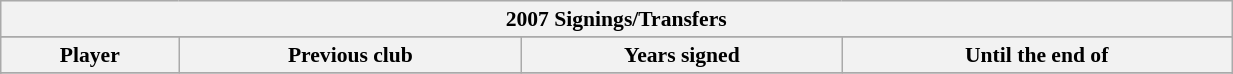<table class="wikitable" width="65%" style="font-size:90%">
<tr bgcolor="#efefef">
<th colspan=11>2007 Signings/Transfers</th>
</tr>
<tr bgcolor="#efefef">
</tr>
<tr>
</tr>
<tr>
<th>Player</th>
<th>Previous club</th>
<th>Years signed</th>
<th>Until the end of</th>
</tr>
<tr>
</tr>
<tr>
</tr>
</table>
